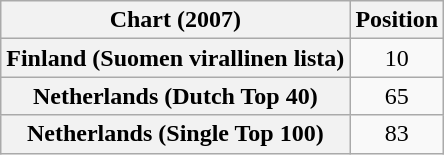<table class="wikitable plainrowheaders sortable" style="text-align:center;">
<tr>
<th>Chart (2007)</th>
<th>Position</th>
</tr>
<tr>
<th scope="row">Finland (Suomen virallinen lista)</th>
<td>10</td>
</tr>
<tr>
<th scope="row">Netherlands (Dutch Top 40)</th>
<td>65</td>
</tr>
<tr>
<th scope="row">Netherlands (Single Top 100)</th>
<td>83</td>
</tr>
</table>
